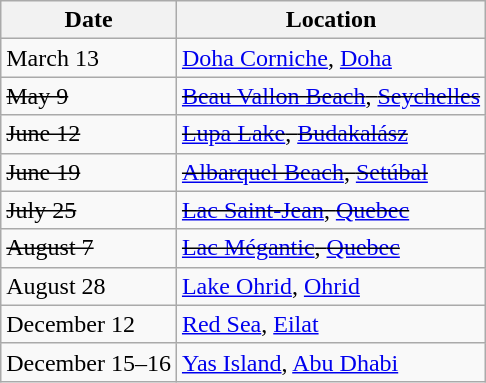<table class="wikitable">
<tr>
<th>Date</th>
<th>Location</th>
</tr>
<tr>
<td>March 13</td>
<td> <a href='#'>Doha Corniche</a>, <a href='#'>Doha</a></td>
</tr>
<tr>
<td><s>May 9</s></td>
<td> <s><a href='#'>Beau Vallon Beach</a>, <a href='#'>Seychelles</a></s></td>
</tr>
<tr>
<td><s>June 12</s></td>
<td> <s><a href='#'>Lupa Lake</a>, <a href='#'>Budakalász</a></s></td>
</tr>
<tr>
<td><s>June 19</s></td>
<td> <s><a href='#'>Albarquel Beach</a>, <a href='#'>Setúbal</a></s></td>
</tr>
<tr>
<td><s>July 25</s></td>
<td> <s><a href='#'>Lac Saint-Jean</a>, <a href='#'>Quebec</a></s></td>
</tr>
<tr>
<td><s>August 7</s></td>
<td> <s><a href='#'>Lac Mégantic</a>, <a href='#'>Quebec</a></s></td>
</tr>
<tr>
<td>August 28</td>
<td> <a href='#'>Lake Ohrid</a>, <a href='#'>Ohrid</a></td>
</tr>
<tr>
<td>December 12</td>
<td> <a href='#'>Red Sea</a>, <a href='#'>Eilat</a></td>
</tr>
<tr>
<td>December 15–16</td>
<td> <a href='#'>Yas Island</a>, <a href='#'>Abu Dhabi</a></td>
</tr>
</table>
